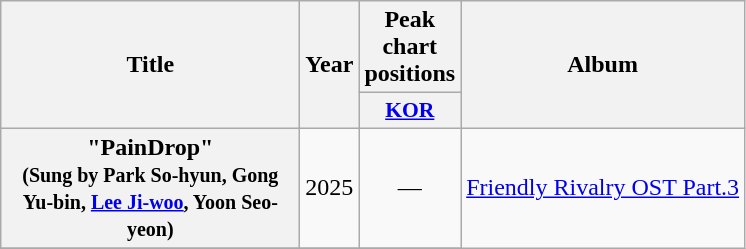<table class="wikitable plainrowheaders" style="text-align:center">
<tr>
<th rowspan="2" style="width:12em;">Title</th>
<th rowspan="2">Year</th>
<th colspan="1">Peak chart positions</th>
<th rowspan="2">Album</th>
</tr>
<tr>
<th scope="col" style="width:3em;font-size:90%;"><a href='#'>KOR</a></th>
</tr>
<tr>
<th scope="row">"PainDrop"<br><small>(Sung by Park So-hyun, Gong Yu-bin, <a href='#'>Lee Ji-woo</a>, Yoon Seo-yeon)</small></th>
<td rowspan="1">2025</td>
<td>—</td>
<td rowspan="2"><a href='#'>Friendly Rivalry OST Part.3</a></td>
</tr>
<tr>
</tr>
</table>
